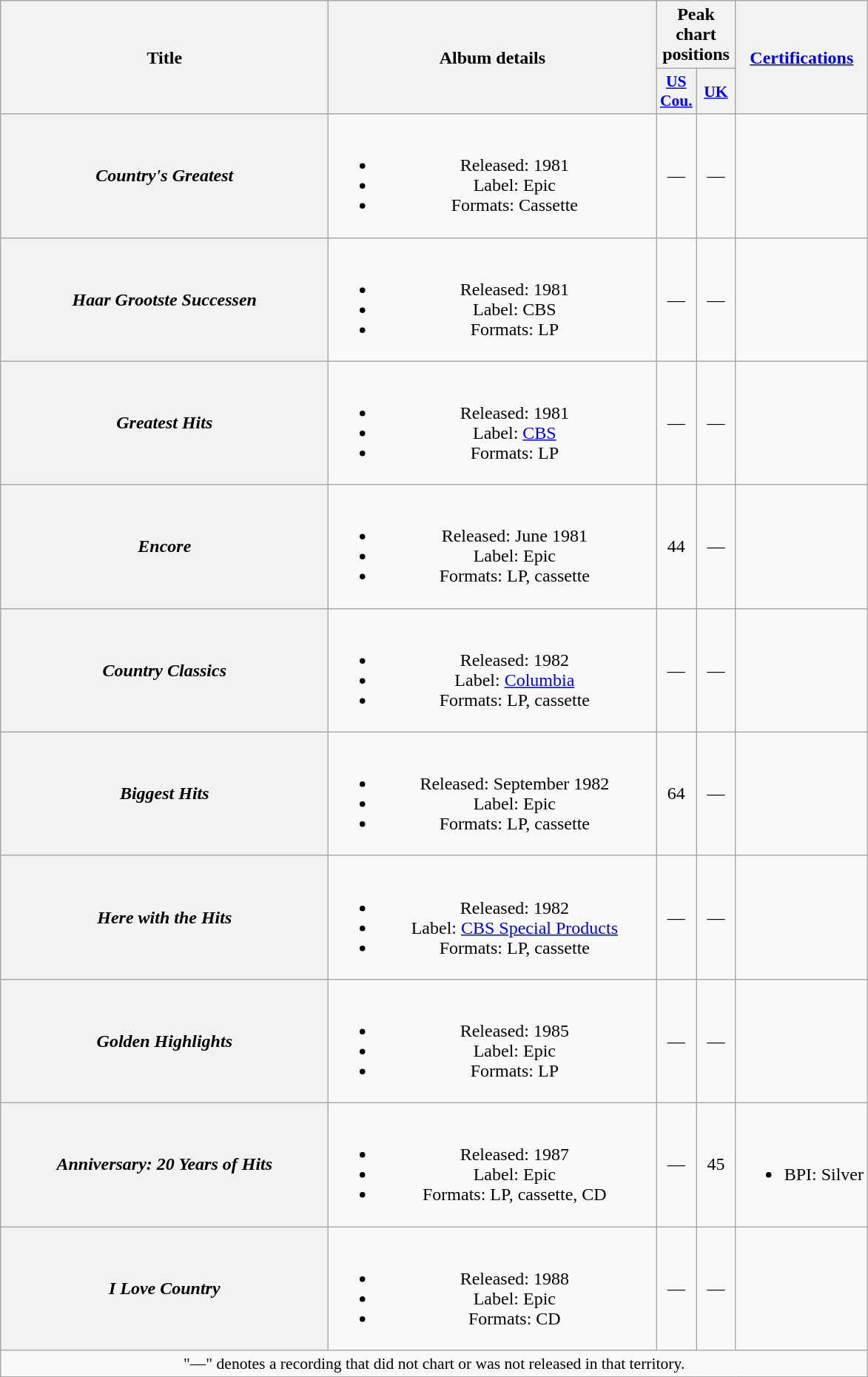<table class="wikitable plainrowheaders" style="text-align:center;">
<tr>
<th scope="col" rowspan="2" style="width:18em;">Title</th>
<th scope="col" rowspan="2" style="width:18em;">Album details</th>
<th scope="col" colspan="2">Peak chart<br>positions</th>
<th scope="col" rowspan="2"><a href='#'>Certifications</a></th>
</tr>
<tr>
<th scope="col" style="width:2em;font-size:90%;"><a href='#'>US<br>Cou.</a><br></th>
<th scope="col" style="width:2em;font-size:90%;"><a href='#'>UK</a><br></th>
</tr>
<tr>
<th scope="row"><em>Country's Greatest</em></th>
<td><br><ul><li>Released: 1981</li><li>Label: Epic</li><li>Formats: Cassette</li></ul></td>
<td>—</td>
<td>—</td>
<td></td>
</tr>
<tr>
<th scope="row"><em>Haar Grootste Successen</em></th>
<td><br><ul><li>Released: 1981</li><li>Label: CBS</li><li>Formats: LP</li></ul></td>
<td>—</td>
<td>—</td>
<td></td>
</tr>
<tr>
<th scope="row"><em>Greatest Hits</em></th>
<td><br><ul><li>Released: 1981</li><li>Label: <a href='#'>CBS</a></li><li>Formats: LP</li></ul></td>
<td>—</td>
<td>—</td>
<td></td>
</tr>
<tr>
<th scope="row"><em>Encore</em></th>
<td><br><ul><li>Released: June 1981</li><li>Label: Epic</li><li>Formats: LP, cassette</li></ul></td>
<td>44</td>
<td>—</td>
<td></td>
</tr>
<tr>
<th scope="row"><em>Country Classics</em></th>
<td><br><ul><li>Released: 1982</li><li>Label: <a href='#'>Columbia</a></li><li>Formats: LP, cassette</li></ul></td>
<td>—</td>
<td>—</td>
<td></td>
</tr>
<tr>
<th scope="row"><em>Biggest Hits</em></th>
<td><br><ul><li>Released: September 1982</li><li>Label: Epic</li><li>Formats: LP, cassette</li></ul></td>
<td>64</td>
<td>—</td>
<td></td>
</tr>
<tr>
<th scope="row"><em>Here with the Hits</em></th>
<td><br><ul><li>Released: 1982</li><li>Label: <a href='#'>CBS Special Products</a></li><li>Formats: LP, cassette</li></ul></td>
<td>—</td>
<td>—</td>
<td></td>
</tr>
<tr>
<th scope="row"><em>Golden Highlights</em></th>
<td><br><ul><li>Released: 1985</li><li>Label: Epic</li><li>Formats: LP</li></ul></td>
<td>—</td>
<td>—</td>
<td></td>
</tr>
<tr>
<th scope="row"><em>Anniversary: 20 Years of Hits</em></th>
<td><br><ul><li>Released: 1987</li><li>Label: Epic</li><li>Formats: LP, cassette, CD</li></ul></td>
<td>—</td>
<td>45</td>
<td><br><ul><li>BPI: Silver</li></ul></td>
</tr>
<tr>
<th scope="row"><em>I Love Country</em></th>
<td><br><ul><li>Released: 1988</li><li>Label: Epic</li><li>Formats: CD</li></ul></td>
<td>—</td>
<td>—</td>
<td></td>
</tr>
<tr>
<td colspan="5" style="font-size:90%">"—" denotes a recording that did not chart or was not released in that territory.</td>
</tr>
</table>
